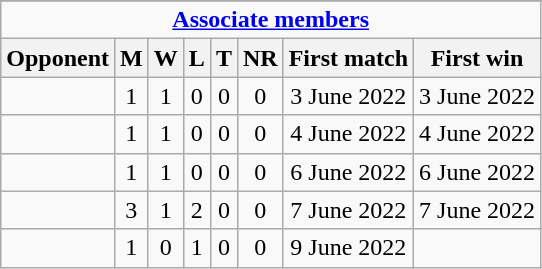<table class="wikitable" style="text-align: center;">
<tr>
</tr>
<tr>
<td colspan="30" style="text-align: center;"><strong><a href='#'>Associate members</a></strong></td>
</tr>
<tr>
<th>Opponent</th>
<th>M</th>
<th>W</th>
<th>L</th>
<th>T</th>
<th>NR</th>
<th>First match</th>
<th>First win</th>
</tr>
<tr>
<td></td>
<td>1</td>
<td>1</td>
<td>0</td>
<td>0</td>
<td>0</td>
<td>3 June 2022</td>
<td>3 June 2022</td>
</tr>
<tr>
<td></td>
<td>1</td>
<td>1</td>
<td>0</td>
<td>0</td>
<td>0</td>
<td>4 June 2022</td>
<td>4 June 2022</td>
</tr>
<tr>
<td></td>
<td>1</td>
<td>1</td>
<td>0</td>
<td>0</td>
<td>0</td>
<td>6 June 2022</td>
<td>6 June 2022</td>
</tr>
<tr>
<td></td>
<td>3</td>
<td>1</td>
<td>2</td>
<td>0</td>
<td>0</td>
<td>7 June 2022</td>
<td>7 June 2022</td>
</tr>
<tr>
<td></td>
<td>1</td>
<td>0</td>
<td>1</td>
<td>0</td>
<td>0</td>
<td>9 June 2022</td>
<td></td>
</tr>
</table>
